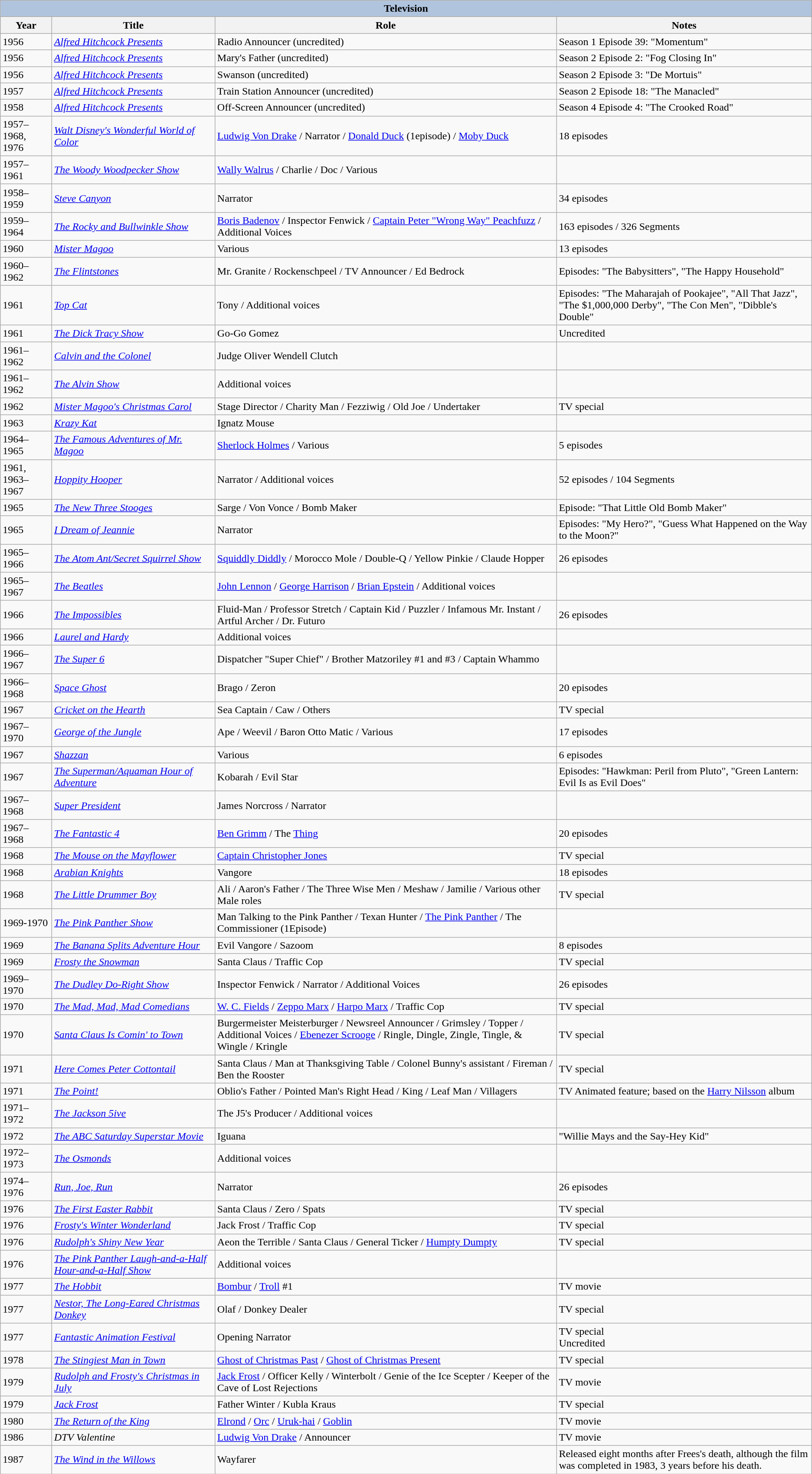<table class="wikitable">
<tr>
<th colspan="4" style="background: LightSteelBlue;">Television</th>
</tr>
<tr style="background:#ccc; text-align:center;">
<th>Year</th>
<th>Title</th>
<th>Role</th>
<th>Notes</th>
</tr>
<tr>
<td>1956</td>
<td><em><a href='#'>Alfred Hitchcock Presents</a></em></td>
<td>Radio Announcer (uncredited)</td>
<td>Season 1 Episode 39: "Momentum"</td>
</tr>
<tr>
<td>1956</td>
<td><em><a href='#'>Alfred Hitchcock Presents</a></em></td>
<td>Mary's Father (uncredited)</td>
<td>Season 2 Episode 2: "Fog Closing In"</td>
</tr>
<tr>
<td>1956</td>
<td><em><a href='#'>Alfred Hitchcock Presents</a></em></td>
<td>Swanson (uncredited)</td>
<td>Season 2 Episode 3: "De Mortuis"</td>
</tr>
<tr>
<td>1957</td>
<td><em><a href='#'>Alfred Hitchcock Presents</a></em></td>
<td>Train Station Announcer (uncredited)</td>
<td>Season 2 Episode 18: "The Manacled"</td>
</tr>
<tr>
<td>1958</td>
<td><em><a href='#'>Alfred Hitchcock Presents</a></em></td>
<td>Off-Screen Announcer (uncredited)</td>
<td>Season 4 Episode 4: "The Crooked Road"</td>
</tr>
<tr>
<td>1957–1968, 1976</td>
<td><em><a href='#'>Walt Disney's Wonderful World of Color</a></em></td>
<td><a href='#'>Ludwig Von Drake</a> / Narrator / <a href='#'>Donald Duck</a> (1episode) / <a href='#'>Moby Duck</a></td>
<td>18 episodes</td>
</tr>
<tr>
<td>1957–1961</td>
<td><em><a href='#'>The Woody Woodpecker Show</a></em></td>
<td><a href='#'>Wally Walrus</a> / Charlie / Doc / Various</td>
<td></td>
</tr>
<tr>
<td>1958–1959</td>
<td><em><a href='#'>Steve Canyon</a></em></td>
<td>Narrator</td>
<td>34 episodes</td>
</tr>
<tr>
<td>1959–1964</td>
<td><em><a href='#'>The Rocky and Bullwinkle Show</a></em></td>
<td><a href='#'>Boris Badenov</a> / Inspector Fenwick / <a href='#'>Captain Peter "Wrong Way" Peachfuzz</a> / Additional Voices</td>
<td>163 episodes / 326 Segments</td>
</tr>
<tr>
<td>1960</td>
<td><em><a href='#'>Mister Magoo</a></em></td>
<td>Various</td>
<td>13 episodes</td>
</tr>
<tr>
<td>1960–1962</td>
<td><em><a href='#'>The Flintstones</a></em></td>
<td>Mr. Granite / Rockenschpeel / TV Announcer / Ed Bedrock</td>
<td>Episodes: "The Babysitters", "The Happy Household"</td>
</tr>
<tr>
<td>1961</td>
<td><em><a href='#'>Top Cat</a></em></td>
<td>Tony / Additional voices</td>
<td>Episodes: "The Maharajah of Pookajee", "All That Jazz", "The $1,000,000 Derby", "The Con Men", "Dibble's Double"</td>
</tr>
<tr>
<td>1961</td>
<td><em><a href='#'>The Dick Tracy Show</a></em></td>
<td>Go-Go Gomez</td>
<td>Uncredited</td>
</tr>
<tr>
<td>1961–1962</td>
<td><em><a href='#'>Calvin and the Colonel</a></em></td>
<td>Judge Oliver Wendell Clutch</td>
<td></td>
</tr>
<tr>
<td>1961–1962</td>
<td><em><a href='#'>The Alvin Show</a></em></td>
<td>Additional voices</td>
<td></td>
</tr>
<tr>
<td>1962</td>
<td><em><a href='#'>Mister Magoo's Christmas Carol</a></em></td>
<td>Stage Director / Charity Man / Fezziwig / Old Joe / Undertaker</td>
<td>TV special</td>
</tr>
<tr>
<td>1963</td>
<td><em><a href='#'>Krazy Kat</a></em></td>
<td>Ignatz Mouse</td>
<td></td>
</tr>
<tr>
<td>1964–1965</td>
<td><em><a href='#'>The Famous Adventures of Mr. Magoo</a></em></td>
<td><a href='#'>Sherlock Holmes</a> / Various</td>
<td>5 episodes</td>
</tr>
<tr>
<td>1961, 1963–1967</td>
<td><em><a href='#'>Hoppity Hooper</a></em></td>
<td>Narrator / Additional voices</td>
<td>52 episodes / 104 Segments</td>
</tr>
<tr>
<td>1965</td>
<td><em><a href='#'>The New Three Stooges</a></em></td>
<td>Sarge / Von Vonce / Bomb Maker</td>
<td>Episode: "That Little Old Bomb Maker"</td>
</tr>
<tr>
<td>1965</td>
<td><em><a href='#'>I Dream of Jeannie</a></em></td>
<td>Narrator</td>
<td>Episodes: "My Hero?", "Guess What Happened on the Way to the Moon?"</td>
</tr>
<tr>
<td>1965–1966</td>
<td><em><a href='#'>The Atom Ant/Secret Squirrel Show</a></em></td>
<td><a href='#'>Squiddly Diddly</a> / Morocco Mole / Double-Q / Yellow Pinkie / Claude Hopper</td>
<td>26 episodes</td>
</tr>
<tr>
<td>1965–1967</td>
<td><em><a href='#'>The Beatles</a></em></td>
<td><a href='#'>John Lennon</a> / <a href='#'>George Harrison</a> / <a href='#'>Brian Epstein</a> / Additional voices</td>
<td></td>
</tr>
<tr>
<td>1966</td>
<td><em><a href='#'>The Impossibles</a></em></td>
<td>Fluid-Man / Professor Stretch / Captain Kid / Puzzler / Infamous Mr. Instant / Artful Archer / Dr. Futuro</td>
<td>26 episodes</td>
</tr>
<tr>
<td>1966</td>
<td><em><a href='#'>Laurel and Hardy</a></em></td>
<td>Additional voices</td>
<td></td>
</tr>
<tr>
<td>1966–1967</td>
<td><em><a href='#'>The Super 6</a></em></td>
<td>Dispatcher "Super Chief" / Brother Matzoriley #1 and #3 / Captain Whammo</td>
<td></td>
</tr>
<tr>
<td>1966–1968</td>
<td><em><a href='#'>Space Ghost</a></em></td>
<td>Brago / Zeron</td>
<td>20 episodes</td>
</tr>
<tr>
<td>1967</td>
<td><em><a href='#'>Cricket on the Hearth</a></em></td>
<td>Sea Captain / Caw / Others</td>
<td>TV special</td>
</tr>
<tr>
<td>1967–1970</td>
<td><em><a href='#'>George of the Jungle</a></em></td>
<td>Ape / Weevil / Baron Otto Matic / Various</td>
<td>17 episodes</td>
</tr>
<tr>
<td>1967</td>
<td><em><a href='#'>Shazzan</a></em></td>
<td>Various</td>
<td>6 episodes</td>
</tr>
<tr>
<td>1967</td>
<td><em><a href='#'>The Superman/Aquaman Hour of Adventure</a></em></td>
<td>Kobarah / Evil Star</td>
<td>Episodes: "Hawkman: Peril from Pluto", "Green Lantern: Evil Is as Evil Does"</td>
</tr>
<tr>
<td>1967–1968</td>
<td><em><a href='#'>Super President</a></em></td>
<td>James Norcross / Narrator</td>
<td></td>
</tr>
<tr>
<td>1967–1968</td>
<td><em><a href='#'>The Fantastic 4</a></em></td>
<td><a href='#'>Ben Grimm</a> / The <a href='#'>Thing</a></td>
<td>20 episodes</td>
</tr>
<tr>
<td>1968</td>
<td><em><a href='#'>The Mouse on the Mayflower</a></em></td>
<td><a href='#'>Captain Christopher Jones</a></td>
<td>TV special</td>
</tr>
<tr>
<td>1968</td>
<td><em><a href='#'>Arabian Knights</a></em></td>
<td>Vangore</td>
<td>18 episodes</td>
</tr>
<tr>
<td>1968</td>
<td><em><a href='#'>The Little Drummer Boy</a></em></td>
<td>Ali / Aaron's Father / The Three Wise Men / Meshaw / Jamilie / Various other Male roles</td>
<td>TV special</td>
</tr>
<tr>
<td>1969-1970</td>
<td><em><a href='#'>The Pink Panther Show</a></em></td>
<td>Man Talking to the Pink Panther / Texan Hunter / <a href='#'>The Pink Panther</a> / The Commissioner (1Episode)</td>
<td></td>
</tr>
<tr>
<td>1969</td>
<td><em><a href='#'>The Banana Splits Adventure Hour</a></em></td>
<td>Evil Vangore / Sazoom</td>
<td>8 episodes</td>
</tr>
<tr>
<td>1969</td>
<td><em><a href='#'>Frosty the Snowman</a></em></td>
<td>Santa Claus / Traffic Cop</td>
<td>TV special</td>
</tr>
<tr>
<td>1969–1970</td>
<td><em><a href='#'>The Dudley Do-Right Show</a></em></td>
<td>Inspector Fenwick / Narrator / Additional Voices</td>
<td>26 episodes</td>
</tr>
<tr>
<td>1970</td>
<td><em><a href='#'>The Mad, Mad, Mad Comedians</a></em></td>
<td><a href='#'>W. C. Fields</a> / <a href='#'>Zeppo Marx</a> / <a href='#'>Harpo Marx</a> / Traffic Cop</td>
<td>TV special</td>
</tr>
<tr>
<td>1970</td>
<td><em><a href='#'>Santa Claus Is Comin' to Town</a></em></td>
<td>Burgermeister Meisterburger / Newsreel Announcer / Grimsley / Topper / Additional Voices / <a href='#'>Ebenezer Scrooge</a> / Ringle, Dingle, Zingle, Tingle, & Wingle / Kringle</td>
<td>TV special</td>
</tr>
<tr>
<td>1971</td>
<td><em><a href='#'>Here Comes Peter Cottontail</a></em></td>
<td>Santa Claus / Man at Thanksgiving Table / Colonel Bunny's assistant / Fireman / Ben the Rooster</td>
<td>TV special</td>
</tr>
<tr>
<td>1971</td>
<td><em><a href='#'>The Point!</a></em></td>
<td>Oblio's Father / Pointed Man's Right Head / King / Leaf Man / Villagers</td>
<td>TV Animated feature; based on the <a href='#'>Harry Nilsson</a> album</td>
</tr>
<tr>
<td>1971–1972</td>
<td><em><a href='#'>The Jackson 5ive</a></em></td>
<td>The J5's Producer / Additional voices</td>
<td></td>
</tr>
<tr>
<td>1972</td>
<td><em><a href='#'>The ABC Saturday Superstar Movie</a></em></td>
<td>Iguana</td>
<td>"Willie Mays and the Say-Hey Kid"</td>
</tr>
<tr>
<td>1972–1973</td>
<td><em><a href='#'>The Osmonds</a></em></td>
<td>Additional voices</td>
<td></td>
</tr>
<tr>
<td>1974–1976</td>
<td><em><a href='#'>Run, Joe, Run</a></em></td>
<td>Narrator</td>
<td>26 episodes</td>
</tr>
<tr>
<td>1976</td>
<td><em><a href='#'>The First Easter Rabbit</a></em></td>
<td>Santa Claus / Zero / Spats</td>
<td>TV special</td>
</tr>
<tr>
<td>1976</td>
<td><em><a href='#'>Frosty's Winter Wonderland</a></em></td>
<td>Jack Frost / Traffic Cop</td>
<td>TV special</td>
</tr>
<tr>
<td>1976</td>
<td><em><a href='#'>Rudolph's Shiny New Year</a></em></td>
<td>Aeon the Terrible / Santa Claus / General Ticker / <a href='#'>Humpty Dumpty</a></td>
<td>TV special</td>
</tr>
<tr>
<td>1976</td>
<td><em><a href='#'>The Pink Panther Laugh-and-a-Half Hour-and-a-Half Show</a></em></td>
<td>Additional voices</td>
<td></td>
</tr>
<tr>
<td>1977</td>
<td><em><a href='#'>The Hobbit</a></em></td>
<td><a href='#'>Bombur</a> / <a href='#'>Troll</a> #1</td>
<td>TV movie</td>
</tr>
<tr>
<td>1977</td>
<td><em><a href='#'>Nestor, The Long-Eared Christmas Donkey</a></em></td>
<td>Olaf / Donkey Dealer</td>
<td>TV special</td>
</tr>
<tr>
<td>1977</td>
<td><em><a href='#'>Fantastic Animation Festival</a></em></td>
<td>Opening Narrator</td>
<td>TV special<br>Uncredited</td>
</tr>
<tr>
<td>1978</td>
<td><em><a href='#'>The Stingiest Man in Town</a></em></td>
<td><a href='#'>Ghost of Christmas Past</a> / <a href='#'>Ghost of Christmas Present</a></td>
<td>TV special</td>
</tr>
<tr>
<td>1979</td>
<td><em><a href='#'>Rudolph and Frosty's Christmas in July</a></em></td>
<td><a href='#'>Jack Frost</a> / Officer Kelly / Winterbolt / Genie of the Ice Scepter / Keeper of the Cave of Lost Rejections</td>
<td>TV movie</td>
</tr>
<tr>
<td>1979</td>
<td><em><a href='#'>Jack Frost</a></em></td>
<td>Father Winter / Kubla Kraus</td>
<td>TV special</td>
</tr>
<tr>
<td>1980</td>
<td><em><a href='#'>The Return of the King</a></em></td>
<td><a href='#'>Elrond</a> / <a href='#'>Orc</a> / <a href='#'>Uruk-hai</a> / <a href='#'>Goblin</a></td>
<td>TV movie</td>
</tr>
<tr>
<td>1986</td>
<td><em>DTV Valentine</em></td>
<td><a href='#'>Ludwig Von Drake</a> / Announcer</td>
<td>TV movie</td>
</tr>
<tr>
<td>1987</td>
<td><em><a href='#'>The Wind in the Willows</a></em></td>
<td>Wayfarer</td>
<td>Released eight months after Frees's death, although the film was completed in 1983, 3 years before his death.</td>
</tr>
</table>
